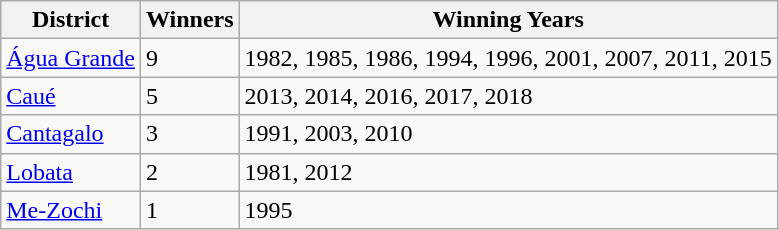<table class="wikitable">
<tr>
<th>District</th>
<th>Winners</th>
<th>Winning Years</th>
</tr>
<tr>
<td><a href='#'>Água Grande</a></td>
<td>9</td>
<td>1982, 1985, 1986, 1994, 1996, 2001, 2007, 2011, 2015</td>
</tr>
<tr>
<td><a href='#'>Caué</a></td>
<td>5</td>
<td>2013, 2014, 2016, 2017, 2018</td>
</tr>
<tr>
<td><a href='#'>Cantagalo</a></td>
<td>3</td>
<td>1991, 2003, 2010</td>
</tr>
<tr>
<td><a href='#'>Lobata</a></td>
<td>2</td>
<td>1981, 2012</td>
</tr>
<tr>
<td><a href='#'>Me-Zochi</a></td>
<td>1</td>
<td>1995</td>
</tr>
</table>
